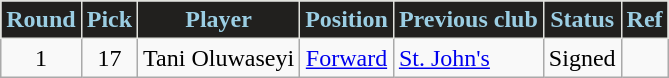<table class="wikitable" style="text-align:center">
<tr>
<th style="background:#21201E;color:#9BCEE3;border:1px solid #E1E2DD">Round</th>
<th style="background:#21201E;color:#9BCEE3;border:1px solid #E1E2DD">Pick</th>
<th style="background:#21201E;color:#9BCEE3;border:1px solid #E1E2DD">Player</th>
<th style="background:#21201E;color:#9BCEE3;border:1px solid #E1E2DD">Position</th>
<th style="background:#21201E;color:#9BCEE3;border:1px solid #E1E2DD">Previous club</th>
<th style="background:#21201E;color:#9BCEE3;border:1px solid #E1E2DD">Status</th>
<th style="background:#21201E;color:#9BCEE3;border:1px solid #E1E2DD">Ref</th>
</tr>
<tr>
<td>1</td>
<td>17</td>
<td style="text-align:left"> Tani Oluwaseyi</td>
<td><a href='#'>Forward</a></td>
<td style="text-align:left"><a href='#'>St. John's</a></td>
<td style="text-align:left">Signed</td>
<td></td>
</tr>
</table>
